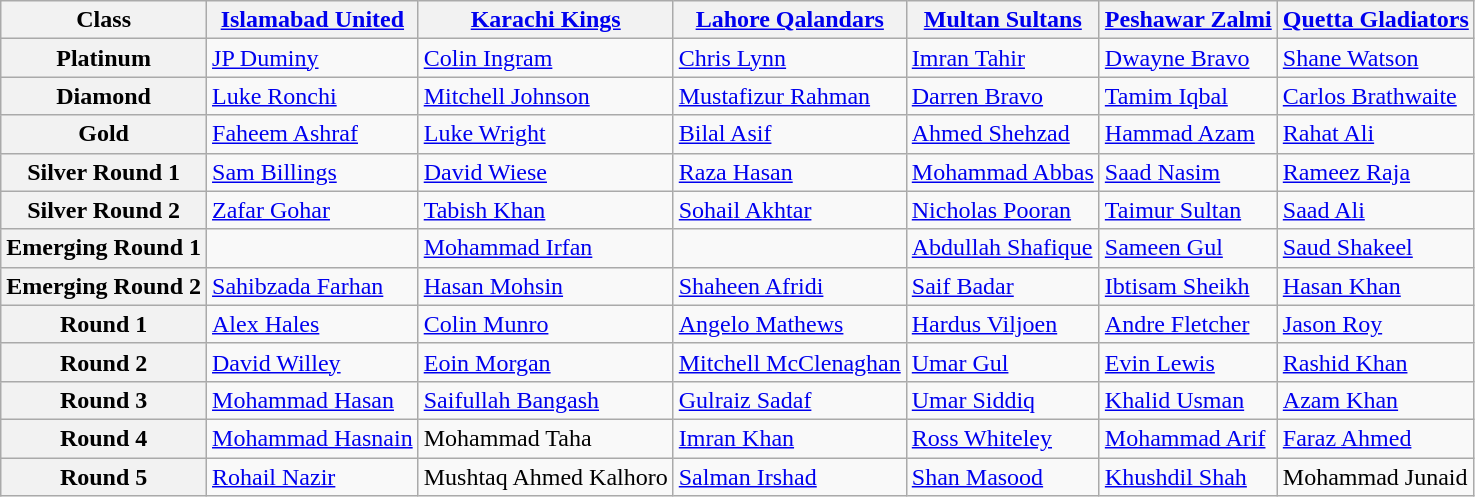<table class="wikitable">
<tr>
<th>Class</th>
<th><a href='#'>Islamabad United</a></th>
<th><a href='#'>Karachi Kings</a></th>
<th><a href='#'>Lahore Qalandars</a></th>
<th><a href='#'>Multan Sultans</a></th>
<th><a href='#'>Peshawar Zalmi</a></th>
<th><a href='#'>Quetta Gladiators</a></th>
</tr>
<tr>
<th>Platinum</th>
<td><a href='#'>JP Duminy</a></td>
<td><a href='#'>Colin Ingram</a></td>
<td><a href='#'>Chris Lynn</a></td>
<td><a href='#'>Imran Tahir</a></td>
<td><a href='#'>Dwayne Bravo</a></td>
<td><a href='#'>Shane Watson</a></td>
</tr>
<tr>
<th>Diamond</th>
<td><a href='#'>Luke Ronchi</a></td>
<td><a href='#'>Mitchell Johnson</a></td>
<td><a href='#'>Mustafizur Rahman</a></td>
<td><a href='#'>Darren Bravo</a></td>
<td><a href='#'>Tamim Iqbal</a></td>
<td><a href='#'>Carlos Brathwaite</a></td>
</tr>
<tr>
<th>Gold</th>
<td><a href='#'>Faheem Ashraf</a></td>
<td><a href='#'>Luke Wright</a></td>
<td><a href='#'>Bilal Asif</a></td>
<td><a href='#'>Ahmed Shehzad</a></td>
<td><a href='#'>Hammad Azam</a></td>
<td><a href='#'>Rahat Ali</a></td>
</tr>
<tr>
<th>Silver Round 1</th>
<td><a href='#'>Sam Billings</a></td>
<td><a href='#'>David Wiese</a></td>
<td><a href='#'>Raza Hasan</a></td>
<td><a href='#'>Mohammad Abbas</a></td>
<td><a href='#'>Saad Nasim</a></td>
<td><a href='#'>Rameez Raja</a></td>
</tr>
<tr>
<th>Silver Round 2</th>
<td><a href='#'>Zafar Gohar</a></td>
<td><a href='#'>Tabish Khan</a></td>
<td><a href='#'>Sohail Akhtar</a></td>
<td><a href='#'>Nicholas Pooran</a></td>
<td><a href='#'>Taimur Sultan</a></td>
<td><a href='#'>Saad Ali</a></td>
</tr>
<tr>
<th>Emerging Round 1</th>
<td></td>
<td><a href='#'>Mohammad Irfan</a></td>
<td></td>
<td><a href='#'>Abdullah Shafique</a></td>
<td><a href='#'>Sameen Gul</a></td>
<td><a href='#'>Saud Shakeel</a></td>
</tr>
<tr>
<th>Emerging Round 2</th>
<td><a href='#'>Sahibzada Farhan</a></td>
<td><a href='#'>Hasan Mohsin</a></td>
<td><a href='#'>Shaheen Afridi</a></td>
<td><a href='#'>Saif Badar</a></td>
<td><a href='#'>Ibtisam Sheikh</a></td>
<td><a href='#'>Hasan Khan</a></td>
</tr>
<tr>
<th>Round 1</th>
<td><a href='#'>Alex Hales</a></td>
<td><a href='#'>Colin Munro</a></td>
<td><a href='#'>Angelo Mathews</a></td>
<td><a href='#'>Hardus Viljoen</a></td>
<td><a href='#'>Andre Fletcher</a></td>
<td><a href='#'>Jason Roy</a></td>
</tr>
<tr>
<th>Round 2</th>
<td><a href='#'>David Willey</a></td>
<td><a href='#'>Eoin Morgan</a></td>
<td><a href='#'>Mitchell McClenaghan</a></td>
<td><a href='#'>Umar Gul</a></td>
<td><a href='#'>Evin Lewis</a></td>
<td><a href='#'>Rashid Khan</a></td>
</tr>
<tr>
<th>Round 3</th>
<td><a href='#'>Mohammad Hasan</a></td>
<td><a href='#'>Saifullah Bangash</a></td>
<td><a href='#'>Gulraiz Sadaf</a></td>
<td><a href='#'>Umar Siddiq</a></td>
<td><a href='#'>Khalid Usman</a></td>
<td><a href='#'>Azam Khan</a></td>
</tr>
<tr>
<th>Round 4</th>
<td><a href='#'>Mohammad Hasnain</a></td>
<td>Mohammad Taha</td>
<td><a href='#'>Imran Khan</a></td>
<td><a href='#'>Ross Whiteley</a></td>
<td><a href='#'>Mohammad Arif</a></td>
<td><a href='#'>Faraz Ahmed</a></td>
</tr>
<tr>
<th>Round 5</th>
<td><a href='#'>Rohail Nazir</a></td>
<td>Mushtaq Ahmed Kalhoro</td>
<td><a href='#'>Salman Irshad</a></td>
<td><a href='#'>Shan Masood</a></td>
<td><a href='#'>Khushdil Shah</a></td>
<td>Mohammad Junaid</td>
</tr>
</table>
